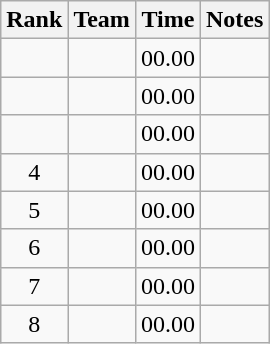<table class="wikitable sortable plainrowheaders" style="text-align:center">
<tr>
<th scope="col">Rank</th>
<th scope="col">Team</th>
<th scope="col">Time</th>
<th scope="col">Notes</th>
</tr>
<tr>
<td></td>
<td></td>
<td>00.00</td>
<td></td>
</tr>
<tr>
<td></td>
<td></td>
<td>00.00</td>
<td></td>
</tr>
<tr>
<td></td>
<td></td>
<td>00.00</td>
<td></td>
</tr>
<tr>
<td>4</td>
<td></td>
<td>00.00</td>
<td></td>
</tr>
<tr>
<td>5</td>
<td></td>
<td>00.00</td>
<td></td>
</tr>
<tr>
<td>6</td>
<td></td>
<td>00.00</td>
<td></td>
</tr>
<tr>
<td>7</td>
<td></td>
<td>00.00</td>
<td></td>
</tr>
<tr>
<td>8</td>
<td></td>
<td>00.00</td>
<td></td>
</tr>
</table>
